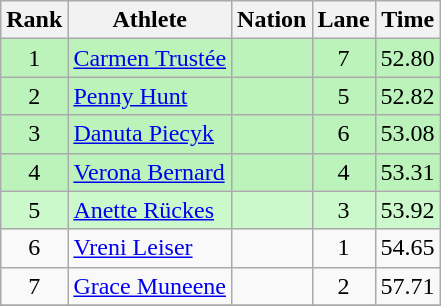<table class="wikitable sortable" style="text-align:center">
<tr>
<th>Rank</th>
<th>Athlete</th>
<th>Nation</th>
<th>Lane</th>
<th>Time</th>
</tr>
<tr bgcolor=bbf3bb>
<td>1</td>
<td align=left><a href='#'>Carmen Trustée</a></td>
<td align=left></td>
<td>7</td>
<td>52.80</td>
</tr>
<tr bgcolor=bbf3bb>
<td>2</td>
<td align=left><a href='#'>Penny Hunt</a></td>
<td align=left></td>
<td>5</td>
<td>52.82</td>
</tr>
<tr bgcolor=bbf3bb>
<td>3</td>
<td align=left><a href='#'>Danuta Piecyk</a></td>
<td align=left></td>
<td>6</td>
<td>53.08</td>
</tr>
<tr bgcolor=bbf3bb>
<td>4</td>
<td align=left><a href='#'>Verona Bernard</a></td>
<td align=left></td>
<td>4</td>
<td>53.31</td>
</tr>
<tr bgcolor=ccf9cc>
<td>5</td>
<td align=left><a href='#'>Anette Rückes</a></td>
<td align=left></td>
<td>3</td>
<td>53.92</td>
</tr>
<tr>
<td>6</td>
<td align=left><a href='#'>Vreni Leiser</a></td>
<td align=left></td>
<td>1</td>
<td>54.65</td>
</tr>
<tr>
<td>7</td>
<td align=left><a href='#'>Grace Muneene</a></td>
<td align=left></td>
<td>2</td>
<td>57.71</td>
</tr>
<tr>
</tr>
</table>
